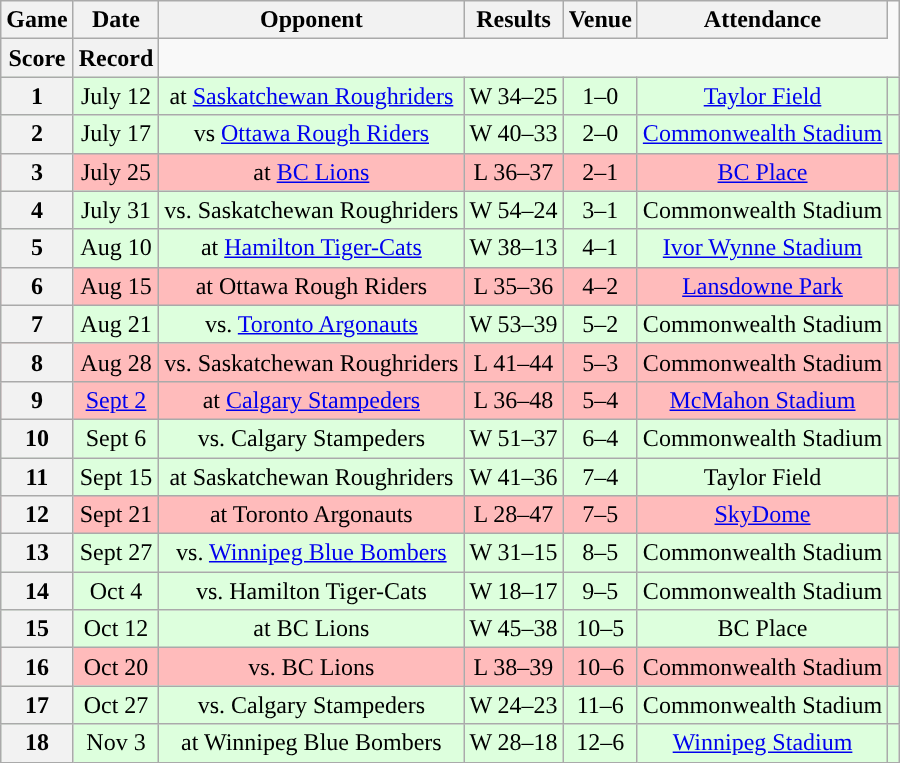<table class="wikitable" style="text-align:center">
<tr>
<th>Game</th>
<th>Date</th>
<th>Opponent</th>
<th>Results</th>
<th>Venue</th>
<th>Attendance</th>
</tr>
<tr>
<th>Score</th>
<th>Record</th>
</tr>
<tr style="background:#ddffdd">
<th>1</th>
<td>July 12</td>
<td>at <a href='#'>Saskatchewan Roughriders</a></td>
<td>W 34–25</td>
<td>1–0</td>
<td><a href='#'>Taylor Field</a></td>
<td></td>
</tr>
<tr style="background:#ddffdd">
<th>2</th>
<td>July 17</td>
<td>vs <a href='#'>Ottawa Rough Riders</a></td>
<td>W 40–33</td>
<td>2–0</td>
<td><a href='#'>Commonwealth Stadium</a></td>
<td></td>
</tr>
<tr style="background:#ffbbbb">
<th>3</th>
<td>July 25</td>
<td>at <a href='#'>BC Lions</a></td>
<td>L 36–37</td>
<td>2–1</td>
<td><a href='#'>BC Place</a></td>
<td></td>
</tr>
<tr style="background:#ddffdd">
<th>4</th>
<td>July 31</td>
<td>vs. Saskatchewan Roughriders</td>
<td>W 54–24</td>
<td>3–1</td>
<td>Commonwealth Stadium</td>
<td></td>
</tr>
<tr style="background:#ddffdd">
<th>5</th>
<td>Aug 10</td>
<td>at <a href='#'>Hamilton Tiger-Cats</a></td>
<td>W 38–13</td>
<td>4–1</td>
<td><a href='#'>Ivor Wynne Stadium</a></td>
<td></td>
</tr>
<tr style="background:#ffbbbb">
<th>6</th>
<td>Aug 15</td>
<td>at Ottawa Rough Riders</td>
<td>L 35–36</td>
<td>4–2</td>
<td><a href='#'>Lansdowne Park</a></td>
<td></td>
</tr>
<tr style="background:#ddffdd">
<th>7</th>
<td>Aug 21</td>
<td>vs. <a href='#'>Toronto Argonauts</a></td>
<td>W 53–39</td>
<td>5–2</td>
<td>Commonwealth Stadium</td>
<td></td>
</tr>
<tr style="background:#ffbbbb">
<th>8</th>
<td>Aug 28</td>
<td>vs. Saskatchewan Roughriders</td>
<td>L 41–44</td>
<td>5–3</td>
<td>Commonwealth Stadium</td>
<td></td>
</tr>
<tr style="background:#ffbbbb">
<th>9</th>
<td><a href='#'>Sept 2</a></td>
<td>at <a href='#'>Calgary Stampeders</a></td>
<td>L 36–48</td>
<td>5–4</td>
<td><a href='#'>McMahon Stadium</a></td>
<td></td>
</tr>
<tr style="background:#ddffdd">
<th>10</th>
<td>Sept 6</td>
<td>vs. Calgary Stampeders</td>
<td>W 51–37</td>
<td>6–4</td>
<td>Commonwealth Stadium</td>
<td></td>
</tr>
<tr style="background:#ddffdd">
<th>11</th>
<td>Sept 15</td>
<td>at Saskatchewan Roughriders</td>
<td>W 41–36</td>
<td>7–4</td>
<td>Taylor Field</td>
<td></td>
</tr>
<tr style="background:#ffbbbb">
<th>12</th>
<td>Sept 21</td>
<td>at Toronto Argonauts</td>
<td>L 28–47</td>
<td>7–5</td>
<td><a href='#'>SkyDome</a></td>
<td></td>
</tr>
<tr style="background:#ddffdd">
<th>13</th>
<td>Sept 27</td>
<td>vs. <a href='#'>Winnipeg Blue Bombers</a></td>
<td>W 31–15</td>
<td>8–5</td>
<td>Commonwealth Stadium</td>
<td></td>
</tr>
<tr style="background:#ddffdd">
<th>14</th>
<td>Oct 4</td>
<td>vs. Hamilton Tiger-Cats</td>
<td>W 18–17</td>
<td>9–5</td>
<td>Commonwealth Stadium</td>
<td></td>
</tr>
<tr style="background:#ddffdd">
<th>15</th>
<td>Oct 12</td>
<td>at BC Lions</td>
<td>W 45–38 </td>
<td>10–5</td>
<td>BC Place</td>
<td></td>
</tr>
<tr style="background:#ffbbbb">
<th>16</th>
<td>Oct 20</td>
<td>vs. BC Lions</td>
<td>L 38–39 </td>
<td>10–6</td>
<td>Commonwealth Stadium</td>
<td></td>
</tr>
<tr style="background:#ddffdd">
<th>17</th>
<td>Oct 27</td>
<td>vs. Calgary Stampeders</td>
<td>W 24–23</td>
<td>11–6</td>
<td>Commonwealth Stadium</td>
<td></td>
</tr>
<tr style="background:#ddffdd">
<th>18</th>
<td>Nov 3</td>
<td>at Winnipeg Blue Bombers</td>
<td>W 28–18</td>
<td>12–6</td>
<td><a href='#'>Winnipeg Stadium</a></td>
<td></td>
</tr>
</table>
